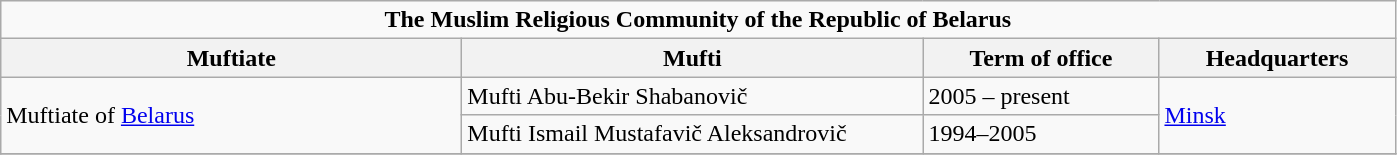<table class=wikitable>
<tr>
<td colspan=4 align=center><strong>The Muslim Religious Community of the Republic of Belarus</strong></td>
</tr>
<tr>
<th scope="row" width="300">Muftiate</th>
<th scope="row" width="300">Mufti</th>
<th scope="row" width="150">Term of office</th>
<th scope="row" width="150">Headquarters</th>
</tr>
<tr>
<td rowspan= "2">Muftiate of <a href='#'>Belarus</a></td>
<td>Mufti Abu-Bekir Shabanovič</td>
<td>2005 – present</td>
<td rowspan= "2"><a href='#'>Minsk</a></td>
</tr>
<tr>
<td>Mufti Ismail Mustafavič Aleksandrovič</td>
<td>1994–2005</td>
</tr>
<tr>
</tr>
</table>
